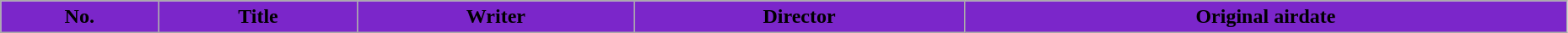<table class="wikitable plainrowheaders" style="width:98%;">
<tr>
<th style="background-color: #7B26CA;">No.</th>
<th style="background-color: #7B26CA;">Title</th>
<th style="background-color: #7B26CA;">Writer</th>
<th style="background-color: #7B26CA;">Director</th>
<th style="background-color: #7B26CA;">Original airdate<br>






</th>
</tr>
</table>
